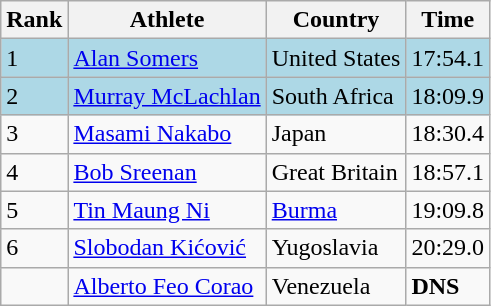<table class="wikitable">
<tr>
<th>Rank</th>
<th>Athlete</th>
<th>Country</th>
<th>Time</th>
</tr>
<tr bgcolor=lightblue>
<td>1</td>
<td><a href='#'>Alan Somers</a></td>
<td>United States</td>
<td>17:54.1</td>
</tr>
<tr bgcolor=lightblue>
<td>2</td>
<td><a href='#'>Murray McLachlan</a></td>
<td>South Africa</td>
<td>18:09.9</td>
</tr>
<tr>
<td>3</td>
<td><a href='#'>Masami Nakabo</a></td>
<td>Japan</td>
<td>18:30.4</td>
</tr>
<tr>
<td>4</td>
<td><a href='#'>Bob Sreenan</a></td>
<td>Great Britain</td>
<td>18:57.1</td>
</tr>
<tr>
<td>5</td>
<td><a href='#'>Tin Maung Ni</a></td>
<td><a href='#'>Burma</a></td>
<td>19:09.8</td>
</tr>
<tr>
<td>6</td>
<td><a href='#'>Slobodan Kićović</a></td>
<td>Yugoslavia</td>
<td>20:29.0</td>
</tr>
<tr>
<td></td>
<td><a href='#'>Alberto Feo Corao</a></td>
<td>Venezuela</td>
<td><strong>DNS</strong></td>
</tr>
</table>
